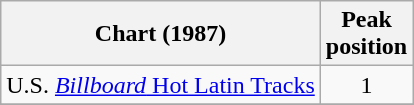<table class="wikitable">
<tr>
<th align="left">Chart (1987)</th>
<th align="left">Peak<br>position</th>
</tr>
<tr>
<td align="left">U.S. <a href='#'><em>Billboard</em> Hot Latin Tracks</a></td>
<td align="center">1</td>
</tr>
<tr>
</tr>
</table>
